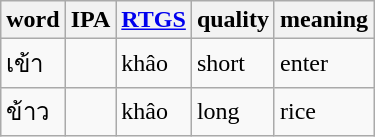<table class="wikitable">
<tr>
<th>word</th>
<th>IPA</th>
<th><a href='#'>RTGS</a></th>
<th>quality</th>
<th>meaning</th>
</tr>
<tr>
<td>เข้า</td>
<td></td>
<td>khâo</td>
<td>short</td>
<td>enter</td>
</tr>
<tr>
<td>ข้าว</td>
<td></td>
<td>khâo</td>
<td>long</td>
<td>rice</td>
</tr>
</table>
